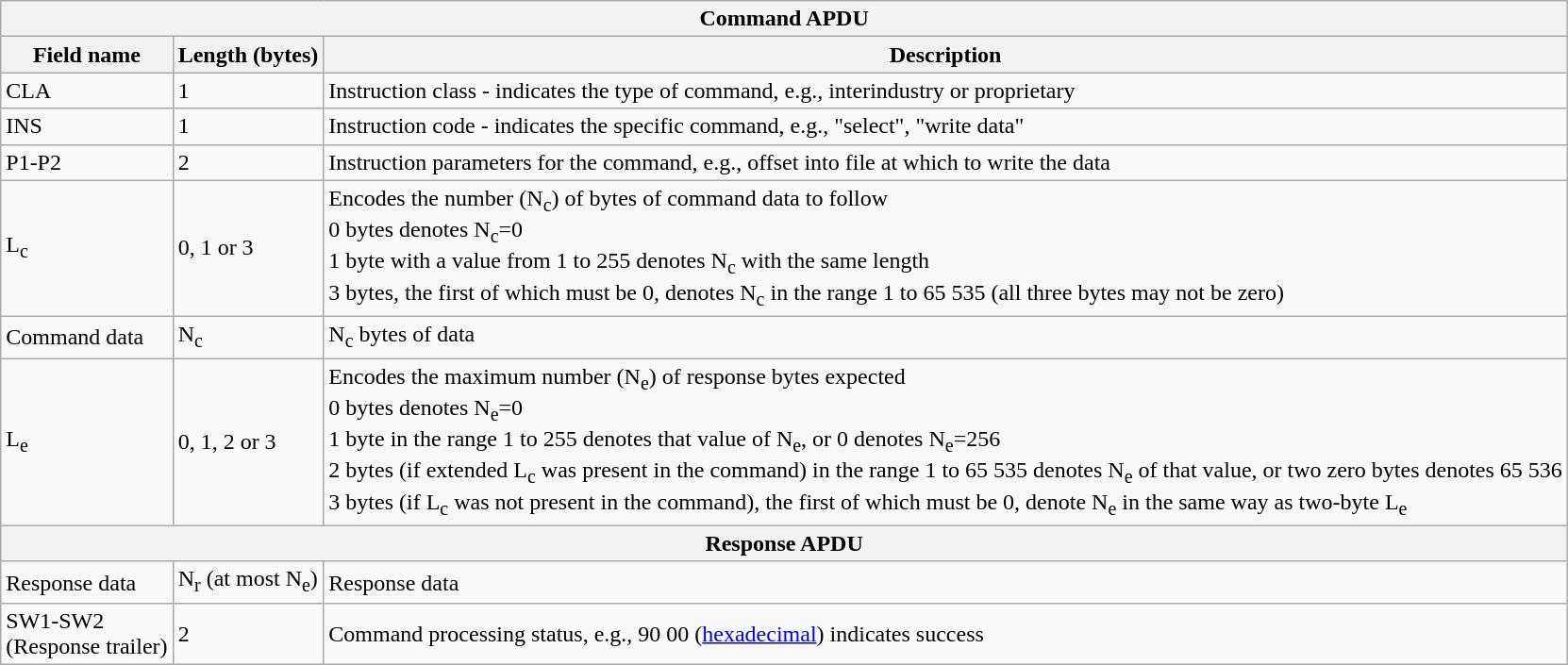<table class="wikitable">
<tr>
<th colspan="3">Command APDU</th>
</tr>
<tr>
<th>Field name</th>
<th>Length (bytes)</th>
<th>Description</th>
</tr>
<tr>
<td>CLA</td>
<td>1</td>
<td>Instruction class - indicates the type of command, e.g., interindustry or proprietary</td>
</tr>
<tr>
<td>INS</td>
<td>1</td>
<td>Instruction code - indicates the specific command, e.g., "select", "write data"</td>
</tr>
<tr>
<td>P1-P2</td>
<td>2</td>
<td>Instruction parameters for the command, e.g., offset into file at which to write the data</td>
</tr>
<tr>
<td>L<sub>c</sub></td>
<td>0, 1 or 3</td>
<td>Encodes the number (N<sub>c</sub>) of bytes of command data to follow<br>0 bytes denotes N<sub>c</sub>=0<br>
1 byte with a value from 1 to 255 denotes N<sub>c</sub> with the same length<br>
3 bytes, the first of which must be 0, denotes N<sub>c</sub> in the range 1 to 65 535 (all three bytes may not be zero)</td>
</tr>
<tr>
<td>Command data</td>
<td>N<sub>c</sub></td>
<td>N<sub>c</sub> bytes of data</td>
</tr>
<tr>
<td>L<sub>e</sub></td>
<td>0, 1, 2 or 3</td>
<td>Encodes the maximum number (N<sub>e</sub>) of response bytes expected<br>0 bytes denotes N<sub>e</sub>=0<br>
1 byte in the range 1 to 255 denotes that value of N<sub>e</sub>, or 0 denotes N<sub>e</sub>=256<br>
2 bytes (if extended L<sub>c</sub> was present in the command) in the range 1 to 65 535 denotes N<sub>e</sub> of that value, or two zero bytes denotes 65 536<br>
3 bytes (if L<sub>c</sub> was not present in the command), the first of which must be 0, denote N<sub>e</sub> in the same way as two-byte L<sub>e</sub></td>
</tr>
<tr>
<th colspan="3">Response APDU</th>
</tr>
<tr>
<td>Response data</td>
<td>N<sub>r</sub> (at most N<sub>e</sub>)</td>
<td>Response data</td>
</tr>
<tr>
<td>SW1-SW2<br>(Response trailer)</td>
<td>2</td>
<td>Command processing status, e.g., 90 00 (<a href='#'>hexadecimal</a>) indicates success</td>
</tr>
</table>
